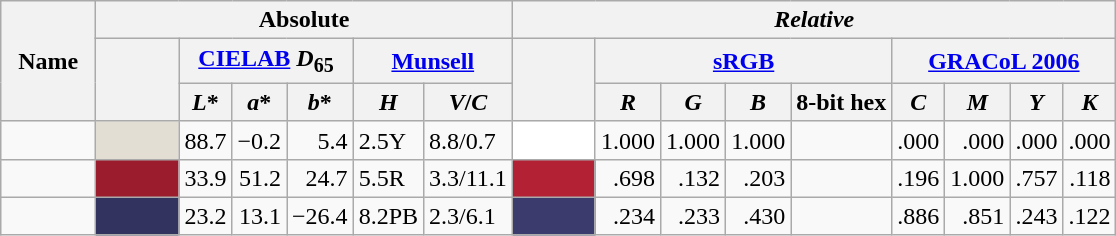<table class="wikitable" style="text-align: right">
<tr>
<th rowspan="3" style="text-align:center; padding-left:.7em; padding-right:.7em">Name</th>
<th style="text-align:center" colspan="6">Absolute</th>
<th style="text-align:center" colspan="11"><strong><em>Relative</em></strong></th>
</tr>
<tr>
<th rowspan="2" style="width:3em; min-width:3em"></th>
<th style="text-align:center" colspan="3"><a href='#'>CIELAB</a> <em>D</em><sub>65</sub></th>
<th style="text-align:center" colspan="2"><a href='#'>Munsell</a></th>
<th rowspan="2" style="width:3em; min-width:3em"></th>
<th style="text-align:center" colspan="4"><a href='#'>sRGB</a></th>
<th style="text-align:center" colspan="4"><a href='#'>GRACoL 2006</a></th>
</tr>
<tr>
<th style="text-align:center"><em>L</em>*</th>
<th style="text-align:center"><em>a</em>*</th>
<th style="text-align:center"><em>b</em>*</th>
<th style="text-align:center"><em>H</em></th>
<th style="text-align:center"><em>V</em>/<em>C</em></th>
<th style="text-align:center"><em>R</em></th>
<th style="text-align:center"><em>G</em></th>
<th style="text-align:center"><em>B</em></th>
<th style="text-align:center">8-bit hex</th>
<th style="text-align:center"><em>C</em></th>
<th style="text-align:center"><em>M</em></th>
<th style="text-align:center"><em>Y</em></th>
<th style="text-align:center"><em>K</em></th>
</tr>
<tr>
<td style="text-align:left"></td>
<td style="background:#e3ded4" title="#E3DED4"></td>
<td>88.7</td>
<td>−0.2</td>
<td>5.4</td>
<td style="text-align:left">2.5Y</td>
<td style="text-align:left">8.8/0.7</td>
<td style="background:#fff" title="#FFFFFF"></td>
<td>1.000</td>
<td>1.000</td>
<td>1.000</td>
<td></td>
<td>.000</td>
<td>.000</td>
<td>.000</td>
<td>.000</td>
</tr>
<tr>
<td style="text-align:left"></td>
<td style="background:#9b1c2c" title="#9B1C2C"></td>
<td>33.9</td>
<td>51.2</td>
<td>24.7</td>
<td style="text-align:left">5.5R</td>
<td style="text-align:left">3.3/11.1</td>
<td style="background:#b22234" title="#B22234"></td>
<td>.698</td>
<td>.132</td>
<td>.203</td>
<td></td>
<td>.196</td>
<td>1.000</td>
<td>.757</td>
<td>.118</td>
</tr>
<tr>
<td style="text-align:left"></td>
<td style="background:#33335f" title="#33335F"></td>
<td>23.2</td>
<td>13.1</td>
<td>−26.4</td>
<td style="text-align:left">8.2PB</td>
<td style="text-align:left">2.3/6.1</td>
<td style="background:#3c3b6e" title="#3C3B6E"></td>
<td>.234</td>
<td>.233</td>
<td>.430</td>
<td></td>
<td>.886</td>
<td>.851</td>
<td>.243</td>
<td>.122</td>
</tr>
</table>
